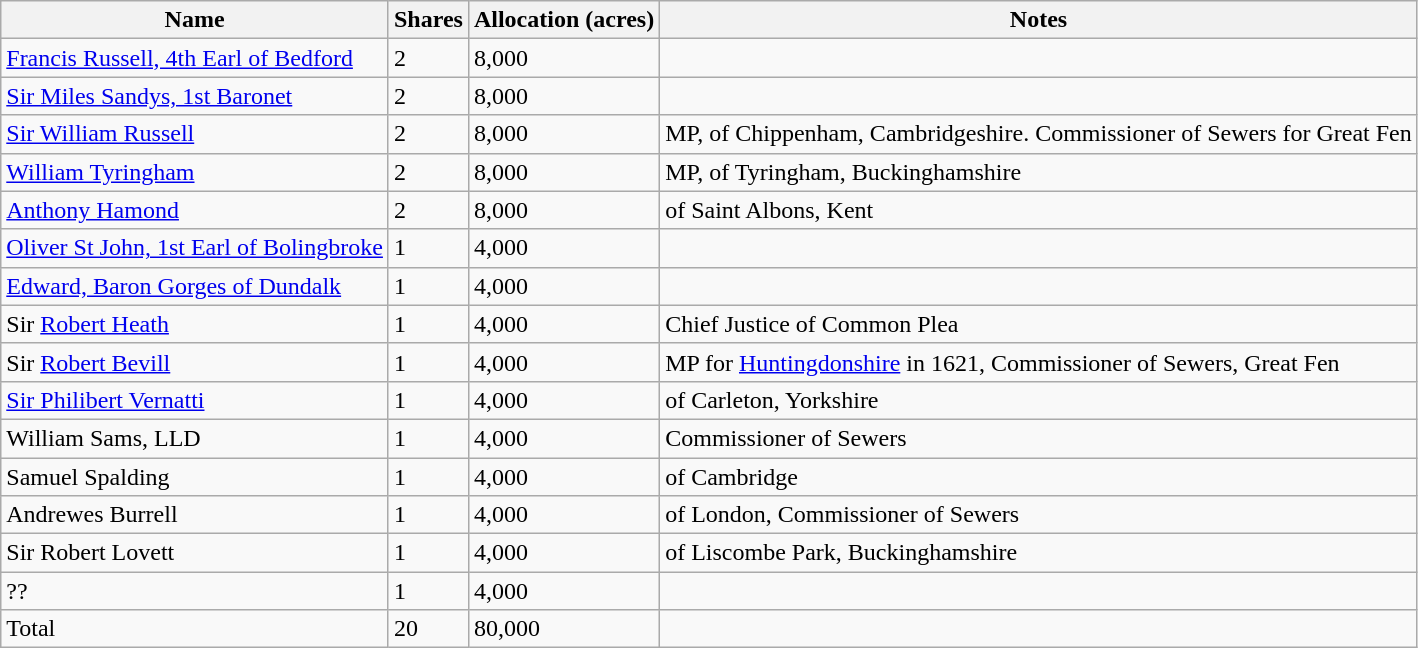<table class="wikitable">
<tr>
<th>Name</th>
<th>Shares</th>
<th>Allocation (acres)</th>
<th>Notes</th>
</tr>
<tr>
<td><a href='#'>Francis Russell, 4th Earl of Bedford</a></td>
<td>2</td>
<td>8,000</td>
<td></td>
</tr>
<tr>
<td><a href='#'>Sir Miles Sandys, 1st Baronet</a></td>
<td>2</td>
<td>8,000</td>
<td></td>
</tr>
<tr>
<td><a href='#'>Sir William Russell</a></td>
<td>2</td>
<td>8,000</td>
<td>MP, of Chippenham, Cambridgeshire. Commissioner of Sewers for Great Fen</td>
</tr>
<tr>
<td><a href='#'>William Tyringham</a></td>
<td>2</td>
<td>8,000</td>
<td>MP, of Tyringham, Buckinghamshire</td>
</tr>
<tr>
<td><a href='#'>Anthony Hamond</a></td>
<td>2</td>
<td>8,000</td>
<td>of Saint Albons, Kent</td>
</tr>
<tr>
<td><a href='#'>Oliver St John, 1st Earl of Bolingbroke</a></td>
<td>1</td>
<td>4,000</td>
<td></td>
</tr>
<tr>
<td><a href='#'>Edward, Baron Gorges of Dundalk</a></td>
<td>1</td>
<td>4,000</td>
<td></td>
</tr>
<tr>
<td>Sir <a href='#'>Robert Heath</a></td>
<td>1</td>
<td>4,000</td>
<td>Chief Justice of Common Plea</td>
</tr>
<tr>
<td>Sir <a href='#'>Robert Bevill</a></td>
<td>1</td>
<td>4,000</td>
<td>MP for <a href='#'>Huntingdonshire</a> in 1621, Commissioner of Sewers, Great Fen</td>
</tr>
<tr>
<td><a href='#'>Sir Philibert Vernatti</a></td>
<td>1</td>
<td>4,000</td>
<td>of Carleton, Yorkshire</td>
</tr>
<tr>
<td>William Sams, LLD</td>
<td>1</td>
<td>4,000</td>
<td>Commissioner of Sewers</td>
</tr>
<tr>
<td>Samuel Spalding</td>
<td>1</td>
<td>4,000</td>
<td>of Cambridge</td>
</tr>
<tr>
<td>Andrewes Burrell</td>
<td>1</td>
<td>4,000</td>
<td>of London, Commissioner of Sewers</td>
</tr>
<tr>
<td>Sir Robert Lovett</td>
<td>1</td>
<td>4,000</td>
<td>of Liscombe Park, Buckinghamshire</td>
</tr>
<tr>
<td>??</td>
<td>1</td>
<td>4,000</td>
<td></td>
</tr>
<tr>
<td>Total</td>
<td>20</td>
<td>80,000</td>
<td></td>
</tr>
</table>
